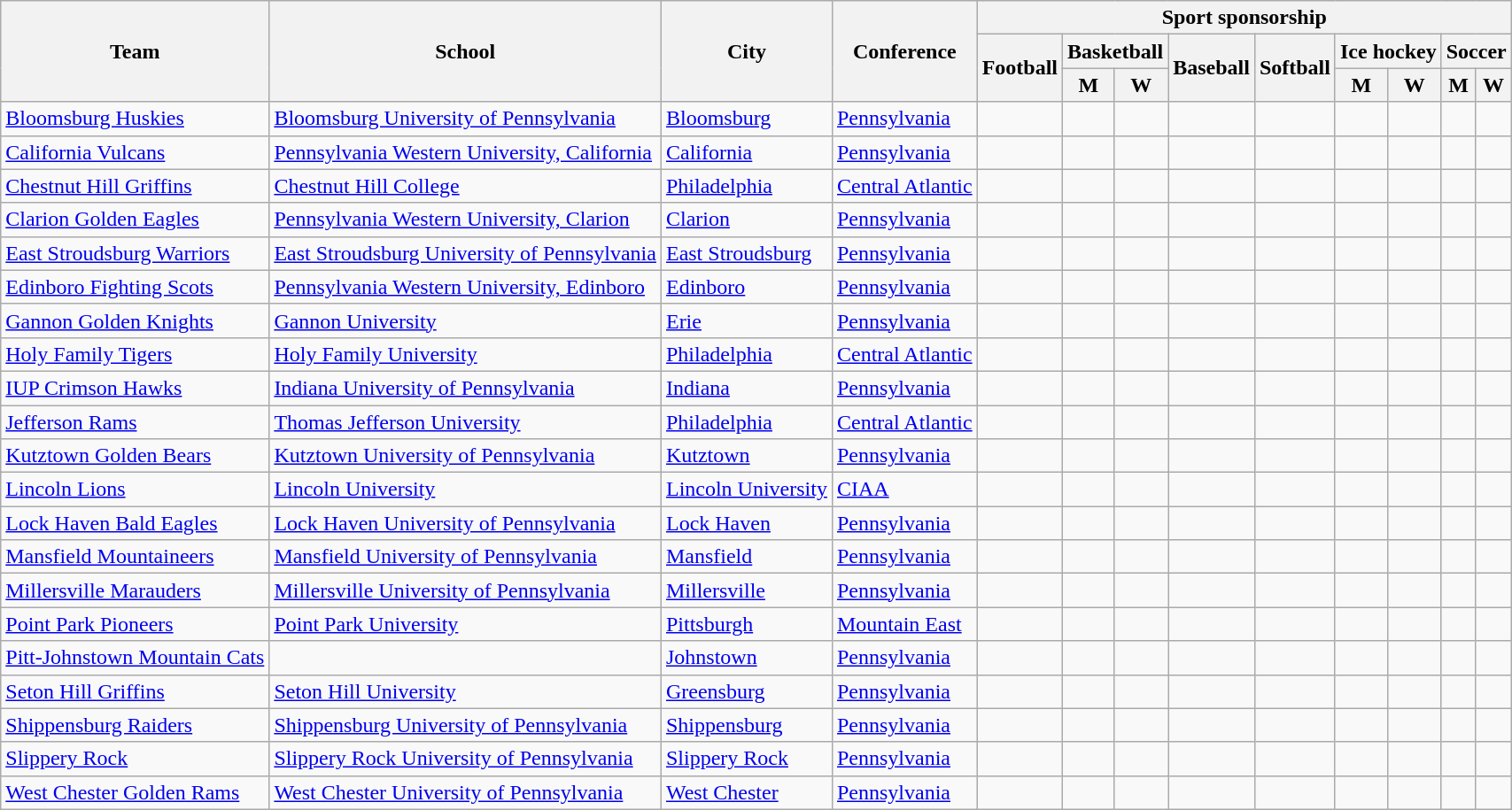<table class="sortable wikitable">
<tr>
<th rowspan=3>Team</th>
<th rowspan=3>School</th>
<th rowspan=3>City</th>
<th rowspan=3>Conference</th>
<th colspan=9>Sport sponsorship</th>
</tr>
<tr>
<th rowspan=2>Football</th>
<th colspan=2>Basketball</th>
<th rowspan=2>Baseball</th>
<th rowspan=2>Softball</th>
<th colspan=2>Ice hockey</th>
<th colspan=2>Soccer</th>
</tr>
<tr>
<th>M</th>
<th>W</th>
<th>M</th>
<th>W</th>
<th>M</th>
<th>W</th>
</tr>
<tr>
<td><a href='#'>Bloomsburg Huskies</a></td>
<td><a href='#'>Bloomsburg University of Pennsylvania</a></td>
<td><a href='#'>Bloomsburg</a></td>
<td><a href='#'>Pennsylvania</a></td>
<td></td>
<td></td>
<td></td>
<td></td>
<td></td>
<td></td>
<td></td>
<td></td>
<td></td>
</tr>
<tr>
<td><a href='#'>California Vulcans</a></td>
<td><a href='#'>Pennsylvania Western University, California</a></td>
<td><a href='#'>California</a></td>
<td><a href='#'>Pennsylvania</a></td>
<td></td>
<td></td>
<td></td>
<td></td>
<td></td>
<td></td>
<td></td>
<td></td>
<td></td>
</tr>
<tr>
<td><a href='#'>Chestnut Hill Griffins</a></td>
<td><a href='#'>Chestnut Hill College</a></td>
<td><a href='#'>Philadelphia</a></td>
<td><a href='#'>Central Atlantic</a></td>
<td> </td>
<td></td>
<td></td>
<td></td>
<td></td>
<td></td>
<td></td>
<td></td>
<td></td>
</tr>
<tr>
<td><a href='#'>Clarion Golden Eagles</a></td>
<td><a href='#'>Pennsylvania Western University, Clarion</a></td>
<td><a href='#'>Clarion</a></td>
<td><a href='#'>Pennsylvania</a></td>
<td></td>
<td></td>
<td></td>
<td></td>
<td></td>
<td></td>
<td></td>
<td></td>
<td></td>
</tr>
<tr>
<td><a href='#'>East Stroudsburg Warriors</a></td>
<td><a href='#'>East Stroudsburg University of Pennsylvania</a></td>
<td><a href='#'>East Stroudsburg</a></td>
<td><a href='#'>Pennsylvania</a></td>
<td></td>
<td></td>
<td></td>
<td></td>
<td></td>
<td></td>
<td></td>
<td></td>
<td></td>
</tr>
<tr>
<td><a href='#'>Edinboro Fighting Scots</a></td>
<td><a href='#'>Pennsylvania Western University, Edinboro</a></td>
<td><a href='#'>Edinboro</a></td>
<td><a href='#'>Pennsylvania</a></td>
<td></td>
<td></td>
<td></td>
<td></td>
<td></td>
<td></td>
<td></td>
<td></td>
<td></td>
</tr>
<tr>
<td><a href='#'>Gannon Golden Knights</a></td>
<td><a href='#'>Gannon University</a></td>
<td><a href='#'>Erie</a></td>
<td><a href='#'>Pennsylvania</a></td>
<td></td>
<td></td>
<td></td>
<td></td>
<td></td>
<td></td>
<td></td>
<td></td>
<td></td>
</tr>
<tr>
<td><a href='#'>Holy Family Tigers</a></td>
<td><a href='#'>Holy Family University</a></td>
<td><a href='#'>Philadelphia</a></td>
<td><a href='#'>Central Atlantic</a></td>
<td></td>
<td></td>
<td></td>
<td></td>
<td></td>
<td></td>
<td></td>
<td></td>
<td></td>
</tr>
<tr>
<td><a href='#'>IUP Crimson Hawks</a></td>
<td><a href='#'>Indiana University of Pennsylvania</a></td>
<td><a href='#'>Indiana</a></td>
<td><a href='#'>Pennsylvania</a></td>
<td></td>
<td></td>
<td></td>
<td></td>
<td></td>
<td></td>
<td></td>
<td></td>
<td></td>
</tr>
<tr>
<td><a href='#'>Jefferson Rams</a></td>
<td><a href='#'>Thomas Jefferson University</a></td>
<td><a href='#'>Philadelphia</a></td>
<td><a href='#'>Central Atlantic</a></td>
<td></td>
<td></td>
<td></td>
<td></td>
<td></td>
<td></td>
<td></td>
<td></td>
<td></td>
</tr>
<tr>
<td><a href='#'>Kutztown Golden Bears</a></td>
<td><a href='#'>Kutztown University of Pennsylvania</a></td>
<td><a href='#'>Kutztown</a></td>
<td><a href='#'>Pennsylvania</a></td>
<td></td>
<td></td>
<td></td>
<td></td>
<td></td>
<td></td>
<td></td>
<td></td>
<td></td>
</tr>
<tr>
<td><a href='#'>Lincoln Lions</a></td>
<td><a href='#'>Lincoln University</a></td>
<td><a href='#'>Lincoln University</a></td>
<td><a href='#'>CIAA</a></td>
<td></td>
<td></td>
<td></td>
<td> </td>
<td></td>
<td></td>
<td></td>
<td></td>
<td> </td>
</tr>
<tr>
<td><a href='#'>Lock Haven Bald Eagles</a></td>
<td><a href='#'>Lock Haven University of Pennsylvania</a></td>
<td><a href='#'>Lock Haven</a></td>
<td><a href='#'>Pennsylvania</a></td>
<td></td>
<td></td>
<td></td>
<td></td>
<td></td>
<td></td>
<td></td>
<td></td>
<td></td>
</tr>
<tr>
<td><a href='#'>Mansfield Mountaineers</a></td>
<td><a href='#'>Mansfield University of Pennsylvania</a></td>
<td><a href='#'>Mansfield</a></td>
<td><a href='#'>Pennsylvania</a></td>
<td> </td>
<td></td>
<td></td>
<td></td>
<td></td>
<td></td>
<td></td>
<td></td>
<td></td>
</tr>
<tr>
<td><a href='#'>Millersville Marauders</a></td>
<td><a href='#'>Millersville University of Pennsylvania</a></td>
<td><a href='#'>Millersville</a></td>
<td><a href='#'>Pennsylvania</a></td>
<td></td>
<td></td>
<td></td>
<td></td>
<td></td>
<td></td>
<td></td>
<td></td>
<td></td>
</tr>
<tr>
<td><a href='#'>Point Park Pioneers</a> </td>
<td><a href='#'>Point Park University</a></td>
<td><a href='#'>Pittsburgh</a></td>
<td><a href='#'>Mountain East</a></td>
<td></td>
<td></td>
<td></td>
<td></td>
<td></td>
<td></td>
<td></td>
<td></td>
<td></td>
</tr>
<tr>
<td><a href='#'>Pitt-Johnstown Mountain Cats</a></td>
<td></td>
<td><a href='#'>Johnstown</a></td>
<td><a href='#'>Pennsylvania</a></td>
<td></td>
<td></td>
<td></td>
<td></td>
<td></td>
<td></td>
<td></td>
<td></td>
<td></td>
</tr>
<tr>
<td><a href='#'>Seton Hill Griffins</a></td>
<td><a href='#'>Seton Hill University</a></td>
<td><a href='#'>Greensburg</a></td>
<td><a href='#'>Pennsylvania</a></td>
<td></td>
<td></td>
<td></td>
<td></td>
<td></td>
<td></td>
<td></td>
<td></td>
<td></td>
</tr>
<tr>
<td><a href='#'>Shippensburg Raiders</a></td>
<td><a href='#'>Shippensburg University of Pennsylvania</a></td>
<td><a href='#'>Shippensburg</a></td>
<td><a href='#'>Pennsylvania</a></td>
<td></td>
<td></td>
<td></td>
<td></td>
<td></td>
<td></td>
<td></td>
<td></td>
<td></td>
</tr>
<tr>
<td><a href='#'>Slippery Rock</a></td>
<td><a href='#'>Slippery Rock University of Pennsylvania</a></td>
<td><a href='#'>Slippery Rock</a></td>
<td><a href='#'>Pennsylvania</a></td>
<td></td>
<td></td>
<td></td>
<td></td>
<td></td>
<td></td>
<td></td>
<td></td>
<td></td>
</tr>
<tr>
<td><a href='#'>West Chester Golden Rams</a></td>
<td><a href='#'>West Chester University of Pennsylvania</a></td>
<td><a href='#'>West Chester</a></td>
<td><a href='#'>Pennsylvania</a></td>
<td></td>
<td></td>
<td></td>
<td></td>
<td></td>
<td></td>
<td></td>
<td></td>
<td></td>
</tr>
</table>
